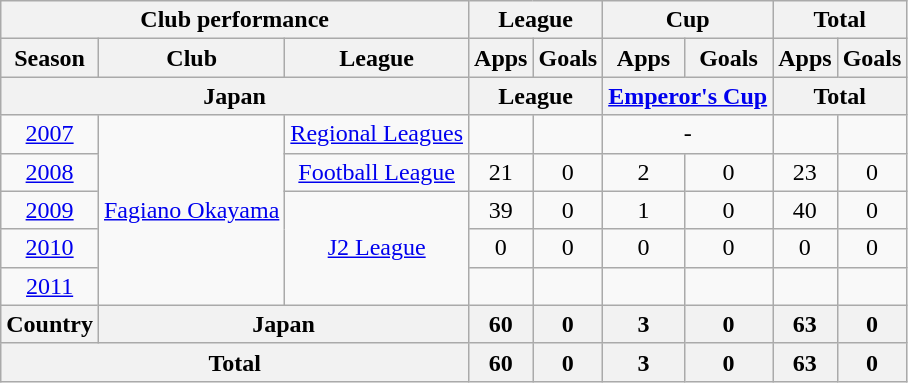<table class="wikitable" style="text-align:center;">
<tr>
<th colspan=3>Club performance</th>
<th colspan=2>League</th>
<th colspan=2>Cup</th>
<th colspan=2>Total</th>
</tr>
<tr>
<th>Season</th>
<th>Club</th>
<th>League</th>
<th>Apps</th>
<th>Goals</th>
<th>Apps</th>
<th>Goals</th>
<th>Apps</th>
<th>Goals</th>
</tr>
<tr>
<th colspan=3>Japan</th>
<th colspan=2>League</th>
<th colspan=2><a href='#'>Emperor's Cup</a></th>
<th colspan=2>Total</th>
</tr>
<tr>
<td><a href='#'>2007</a></td>
<td rowspan="5"><a href='#'>Fagiano Okayama</a></td>
<td><a href='#'>Regional Leagues</a></td>
<td></td>
<td></td>
<td colspan="2">-</td>
<td></td>
<td></td>
</tr>
<tr>
<td><a href='#'>2008</a></td>
<td><a href='#'>Football League</a></td>
<td>21</td>
<td>0</td>
<td>2</td>
<td>0</td>
<td>23</td>
<td>0</td>
</tr>
<tr>
<td><a href='#'>2009</a></td>
<td rowspan="3"><a href='#'>J2 League</a></td>
<td>39</td>
<td>0</td>
<td>1</td>
<td>0</td>
<td>40</td>
<td>0</td>
</tr>
<tr>
<td><a href='#'>2010</a></td>
<td>0</td>
<td>0</td>
<td>0</td>
<td>0</td>
<td>0</td>
<td>0</td>
</tr>
<tr>
<td><a href='#'>2011</a></td>
<td></td>
<td></td>
<td></td>
<td></td>
<td></td>
<td></td>
</tr>
<tr>
<th rowspan=1>Country</th>
<th colspan=2>Japan</th>
<th>60</th>
<th>0</th>
<th>3</th>
<th>0</th>
<th>63</th>
<th>0</th>
</tr>
<tr>
<th colspan=3>Total</th>
<th>60</th>
<th>0</th>
<th>3</th>
<th>0</th>
<th>63</th>
<th>0</th>
</tr>
</table>
